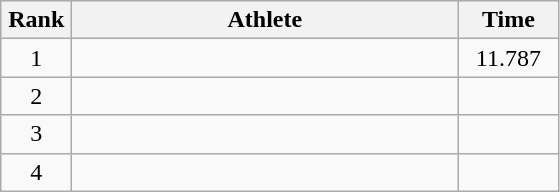<table class=wikitable style="text-align:center">
<tr>
<th width=40>Rank</th>
<th width=250>Athlete</th>
<th width=60>Time</th>
</tr>
<tr>
<td>1</td>
<td align=left></td>
<td>11.787</td>
</tr>
<tr>
<td>2</td>
<td align=left></td>
<td></td>
</tr>
<tr>
<td>3</td>
<td align=left></td>
<td></td>
</tr>
<tr>
<td>4</td>
<td align=left></td>
<td></td>
</tr>
</table>
